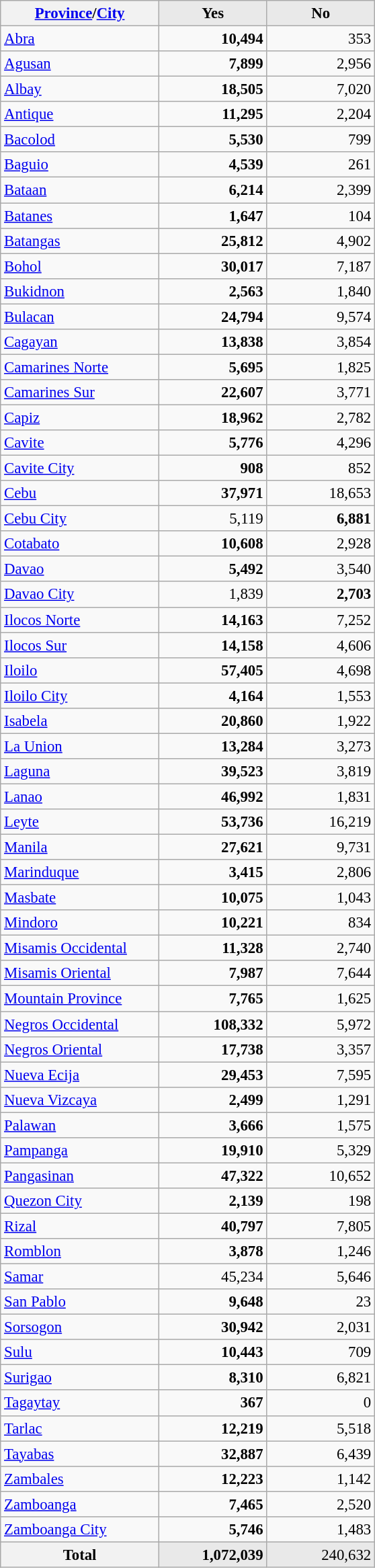<table class="wikitable" style="text-align:right; font-size:95%">
<tr>
<th width="150px" align="left"><a href='#'>Province</a>/<a href='#'>City</a></th>
<th width="100px" align="center" style="background: #E9E9E9">Yes</th>
<th width="100px" align="center" style="background: #E9E9E9">No</th>
</tr>
<tr>
<td align="left"><a href='#'>Abra</a></td>
<td><strong>10,494</strong></td>
<td>353</td>
</tr>
<tr>
<td align="left"><a href='#'>Agusan</a></td>
<td><strong>7,899</strong></td>
<td>2,956</td>
</tr>
<tr>
<td align="left"><a href='#'>Albay</a></td>
<td><strong>18,505</strong></td>
<td>7,020</td>
</tr>
<tr>
<td align="left"><a href='#'>Antique</a></td>
<td><strong>11,295</strong></td>
<td>2,204</td>
</tr>
<tr>
<td align="left"><a href='#'>Bacolod</a></td>
<td><strong>5,530</strong></td>
<td>799</td>
</tr>
<tr>
<td align="left"><a href='#'>Baguio</a></td>
<td><strong>4,539</strong></td>
<td>261</td>
</tr>
<tr>
<td align="left"><a href='#'>Bataan</a></td>
<td><strong>6,214</strong></td>
<td>2,399</td>
</tr>
<tr>
<td align="left"><a href='#'>Batanes</a></td>
<td><strong>1,647</strong></td>
<td>104</td>
</tr>
<tr>
<td align="left"><a href='#'>Batangas</a></td>
<td><strong>25,812</strong></td>
<td>4,902</td>
</tr>
<tr>
<td align="left"><a href='#'>Bohol</a></td>
<td><strong>30,017</strong></td>
<td>7,187</td>
</tr>
<tr>
<td align="left"><a href='#'>Bukidnon</a></td>
<td><strong>2,563</strong></td>
<td>1,840</td>
</tr>
<tr>
<td align="left"><a href='#'>Bulacan</a></td>
<td><strong>24,794</strong></td>
<td>9,574</td>
</tr>
<tr>
<td align="left"><a href='#'>Cagayan</a></td>
<td><strong>13,838</strong></td>
<td>3,854</td>
</tr>
<tr>
<td align="left"><a href='#'>Camarines Norte</a></td>
<td><strong>5,695</strong></td>
<td>1,825</td>
</tr>
<tr>
<td align="left"><a href='#'>Camarines Sur</a></td>
<td><strong>22,607</strong></td>
<td>3,771</td>
</tr>
<tr>
<td align="left"><a href='#'>Capiz</a></td>
<td><strong>18,962</strong></td>
<td>2,782</td>
</tr>
<tr>
<td align="left"><a href='#'>Cavite</a></td>
<td><strong>5,776</strong></td>
<td>4,296</td>
</tr>
<tr>
<td align="left"><a href='#'>Cavite City</a></td>
<td><strong>908</strong></td>
<td>852</td>
</tr>
<tr>
<td align="left"><a href='#'>Cebu</a></td>
<td><strong>37,971</strong></td>
<td>18,653</td>
</tr>
<tr>
<td align="left"><a href='#'>Cebu City</a></td>
<td>5,119</td>
<td><strong>6,881</strong></td>
</tr>
<tr>
<td align="left"><a href='#'>Cotabato</a></td>
<td><strong>10,608</strong></td>
<td>2,928</td>
</tr>
<tr>
<td align="left"><a href='#'>Davao</a></td>
<td><strong>5,492</strong></td>
<td>3,540</td>
</tr>
<tr>
<td align="left"><a href='#'>Davao City</a></td>
<td>1,839</td>
<td><strong>2,703</strong></td>
</tr>
<tr>
<td align="left"><a href='#'>Ilocos Norte</a></td>
<td><strong>14,163</strong></td>
<td>7,252</td>
</tr>
<tr>
<td align="left"><a href='#'>Ilocos Sur</a></td>
<td><strong>14,158</strong></td>
<td>4,606</td>
</tr>
<tr>
<td align="left"><a href='#'>Iloilo</a></td>
<td><strong>57,405</strong></td>
<td>4,698</td>
</tr>
<tr>
<td align="left"><a href='#'>Iloilo City</a></td>
<td><strong>4,164</strong></td>
<td>1,553</td>
</tr>
<tr>
<td align="left"><a href='#'>Isabela</a></td>
<td><strong>20,860</strong></td>
<td>1,922</td>
</tr>
<tr>
<td align="left"><a href='#'>La Union</a></td>
<td><strong>13,284</strong></td>
<td>3,273</td>
</tr>
<tr>
<td align="left"><a href='#'>Laguna</a></td>
<td><strong>39,523</strong></td>
<td>3,819</td>
</tr>
<tr>
<td align="left"><a href='#'>Lanao</a></td>
<td><strong>46,992</strong></td>
<td>1,831</td>
</tr>
<tr>
<td align="left"><a href='#'>Leyte</a></td>
<td><strong>53,736</strong></td>
<td>16,219</td>
</tr>
<tr>
<td align="left"><a href='#'>Manila</a></td>
<td><strong>27,621</strong></td>
<td>9,731</td>
</tr>
<tr>
<td align="left"><a href='#'>Marinduque</a></td>
<td><strong>3,415</strong></td>
<td>2,806</td>
</tr>
<tr>
<td align="left"><a href='#'>Masbate</a></td>
<td><strong>10,075</strong></td>
<td>1,043</td>
</tr>
<tr>
<td align="left"><a href='#'>Mindoro</a></td>
<td><strong>10,221</strong></td>
<td>834</td>
</tr>
<tr>
<td align="left"><a href='#'>Misamis Occidental</a></td>
<td><strong>11,328</strong></td>
<td>2,740</td>
</tr>
<tr>
<td align="left"><a href='#'>Misamis Oriental</a></td>
<td><strong>7,987</strong></td>
<td>7,644</td>
</tr>
<tr>
<td align="left"><a href='#'>Mountain Province</a></td>
<td><strong>7,765</strong></td>
<td>1,625</td>
</tr>
<tr>
<td align="left"><a href='#'>Negros Occidental</a></td>
<td><strong>108,332</strong></td>
<td>5,972</td>
</tr>
<tr>
<td align="left"><a href='#'>Negros Oriental</a></td>
<td><strong>17,738</strong></td>
<td>3,357</td>
</tr>
<tr>
<td align="left"><a href='#'>Nueva Ecija</a></td>
<td><strong>29,453</strong></td>
<td>7,595</td>
</tr>
<tr>
<td align="left"><a href='#'>Nueva Vizcaya</a></td>
<td><strong>2,499</strong></td>
<td>1,291</td>
</tr>
<tr>
<td align="left"><a href='#'>Palawan</a></td>
<td><strong>3,666</strong></td>
<td>1,575</td>
</tr>
<tr>
<td align="left"><a href='#'>Pampanga</a></td>
<td><strong>19,910</strong></td>
<td>5,329</td>
</tr>
<tr>
<td align="left"><a href='#'>Pangasinan</a></td>
<td><strong>47,322</strong></td>
<td>10,652</td>
</tr>
<tr>
<td align="left"><a href='#'>Quezon City</a></td>
<td><strong>2,139</strong></td>
<td>198</td>
</tr>
<tr>
<td align="left"><a href='#'>Rizal</a></td>
<td><strong>40,797</strong></td>
<td>7,805</td>
</tr>
<tr>
<td align="left"><a href='#'>Romblon</a></td>
<td><strong>3,878</strong></td>
<td>1,246</td>
</tr>
<tr>
<td align="left"><a href='#'>Samar</a></td>
<td>45,234</td>
<td>5,646</td>
</tr>
<tr>
<td align="left"><a href='#'>San Pablo</a></td>
<td><strong>9,648</strong></td>
<td>23</td>
</tr>
<tr>
<td align="left"><a href='#'>Sorsogon</a></td>
<td><strong>30,942</strong></td>
<td>2,031</td>
</tr>
<tr>
<td align="left"><a href='#'>Sulu</a></td>
<td><strong>10,443</strong></td>
<td>709</td>
</tr>
<tr>
<td align="left"><a href='#'>Surigao</a></td>
<td><strong>8,310</strong></td>
<td>6,821</td>
</tr>
<tr>
<td align="left"><a href='#'>Tagaytay</a></td>
<td><strong>367</strong></td>
<td>0</td>
</tr>
<tr>
<td align="left"><a href='#'>Tarlac</a></td>
<td><strong>12,219</strong></td>
<td>5,518</td>
</tr>
<tr>
<td align="left"><a href='#'>Tayabas</a></td>
<td><strong>32,887</strong></td>
<td>6,439</td>
</tr>
<tr>
<td align="left"><a href='#'>Zambales</a></td>
<td><strong>12,223</strong></td>
<td>1,142</td>
</tr>
<tr>
<td align="left"><a href='#'>Zamboanga</a></td>
<td><strong>7,465</strong></td>
<td>2,520</td>
</tr>
<tr>
<td align="left"><a href='#'>Zamboanga City</a></td>
<td><strong>5,746</strong></td>
<td>1,483</td>
</tr>
<tr style="background:#E9E9E9">
<th align="center"><strong>Total</strong></th>
<td><strong>1,072,039</strong></td>
<td>240,632</td>
</tr>
</table>
